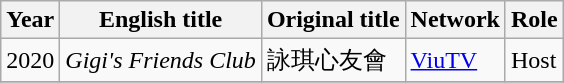<table class="wikitable plainrowheaders">
<tr>
<th scope="col">Year</th>
<th scope="col">English title</th>
<th scope="col">Original title</th>
<th scope="col">Network</th>
<th scope="col">Role</th>
</tr>
<tr>
<td>2020</td>
<td><em>Gigi's Friends Club</em></td>
<td>詠琪心友會</td>
<td><a href='#'>ViuTV</a></td>
<td>Host</td>
</tr>
<tr>
</tr>
</table>
